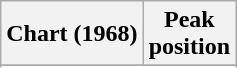<table class="wikitable sortable plainrowheaders" style="text-align:center">
<tr>
<th>Chart (1968)</th>
<th>Peak<br>position</th>
</tr>
<tr>
</tr>
<tr>
</tr>
<tr>
</tr>
</table>
